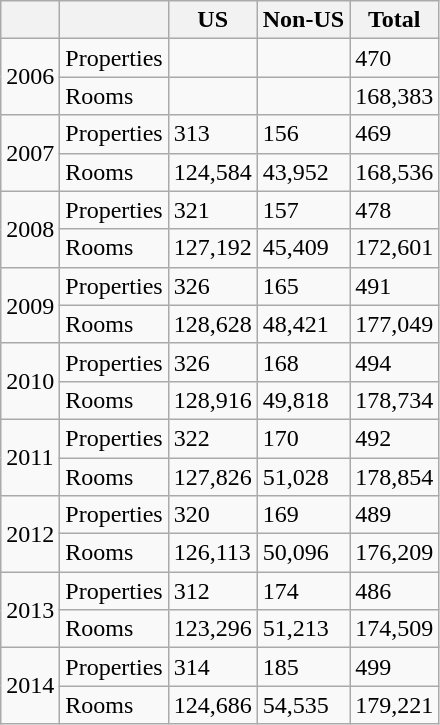<table class="wikitable mw-collapsible mw-collapsed">
<tr>
<th class="unsortable"></th>
<th></th>
<th>US</th>
<th>Non-US</th>
<th>Total</th>
</tr>
<tr>
<td rowspan=2>2006</td>
<td>Properties</td>
<td></td>
<td></td>
<td>470</td>
</tr>
<tr>
<td>Rooms</td>
<td></td>
<td></td>
<td>168,383</td>
</tr>
<tr>
<td rowspan=2>2007</td>
<td>Properties</td>
<td>313</td>
<td>156</td>
<td>469</td>
</tr>
<tr>
<td>Rooms</td>
<td>124,584</td>
<td>43,952</td>
<td>168,536</td>
</tr>
<tr>
<td rowspan=2>2008</td>
<td>Properties</td>
<td>321</td>
<td>157</td>
<td>478</td>
</tr>
<tr>
<td>Rooms</td>
<td>127,192</td>
<td>45,409</td>
<td>172,601</td>
</tr>
<tr>
<td rowspan=2>2009</td>
<td>Properties</td>
<td>326</td>
<td>165</td>
<td>491</td>
</tr>
<tr>
<td>Rooms</td>
<td>128,628</td>
<td>48,421</td>
<td>177,049</td>
</tr>
<tr>
<td rowspan=2>2010</td>
<td>Properties</td>
<td>326</td>
<td>168</td>
<td>494</td>
</tr>
<tr>
<td>Rooms</td>
<td>128,916</td>
<td>49,818</td>
<td>178,734</td>
</tr>
<tr>
<td rowspan=2>2011</td>
<td>Properties</td>
<td>322</td>
<td>170</td>
<td>492</td>
</tr>
<tr>
<td>Rooms</td>
<td>127,826</td>
<td>51,028</td>
<td>178,854</td>
</tr>
<tr>
<td rowspan=2>2012</td>
<td>Properties</td>
<td>320</td>
<td>169</td>
<td>489</td>
</tr>
<tr>
<td>Rooms</td>
<td>126,113</td>
<td>50,096</td>
<td>176,209</td>
</tr>
<tr>
<td rowspan=2>2013</td>
<td>Properties</td>
<td>312</td>
<td>174</td>
<td>486</td>
</tr>
<tr>
<td>Rooms</td>
<td>123,296</td>
<td>51,213</td>
<td>174,509</td>
</tr>
<tr>
<td rowspan=2>2014</td>
<td>Properties</td>
<td>314</td>
<td>185</td>
<td>499</td>
</tr>
<tr>
<td>Rooms</td>
<td>124,686</td>
<td>54,535</td>
<td>179,221</td>
</tr>
</table>
